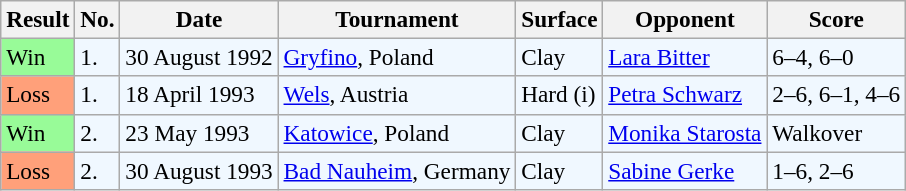<table class="sortable wikitable" style=font-size:97%>
<tr>
<th>Result</th>
<th>No.</th>
<th>Date</th>
<th>Tournament</th>
<th>Surface</th>
<th>Opponent</th>
<th class="unsortable">Score</th>
</tr>
<tr style="background:#f0f8ff;">
<td style="background:#98fb98;">Win</td>
<td>1.</td>
<td>30 August 1992</td>
<td><a href='#'>Gryfino</a>, Poland</td>
<td>Clay</td>
<td> <a href='#'>Lara Bitter</a></td>
<td>6–4, 6–0</td>
</tr>
<tr style="background:#f0f8ff;">
<td style="background:#ffa07a;">Loss</td>
<td>1.</td>
<td>18 April 1993</td>
<td><a href='#'>Wels</a>, Austria</td>
<td>Hard (i)</td>
<td> <a href='#'>Petra Schwarz</a></td>
<td>2–6, 6–1, 4–6</td>
</tr>
<tr style="background:#f0f8ff;">
<td style="background:#98fb98;">Win</td>
<td>2.</td>
<td>23 May 1993</td>
<td><a href='#'>Katowice</a>, Poland</td>
<td>Clay</td>
<td> <a href='#'>Monika Starosta</a></td>
<td>Walkover</td>
</tr>
<tr style="background:#f0f8ff;">
<td style="background:#ffa07a;">Loss</td>
<td>2.</td>
<td>30 August 1993</td>
<td><a href='#'>Bad Nauheim</a>, Germany</td>
<td>Clay</td>
<td> <a href='#'>Sabine Gerke</a></td>
<td>1–6, 2–6</td>
</tr>
</table>
